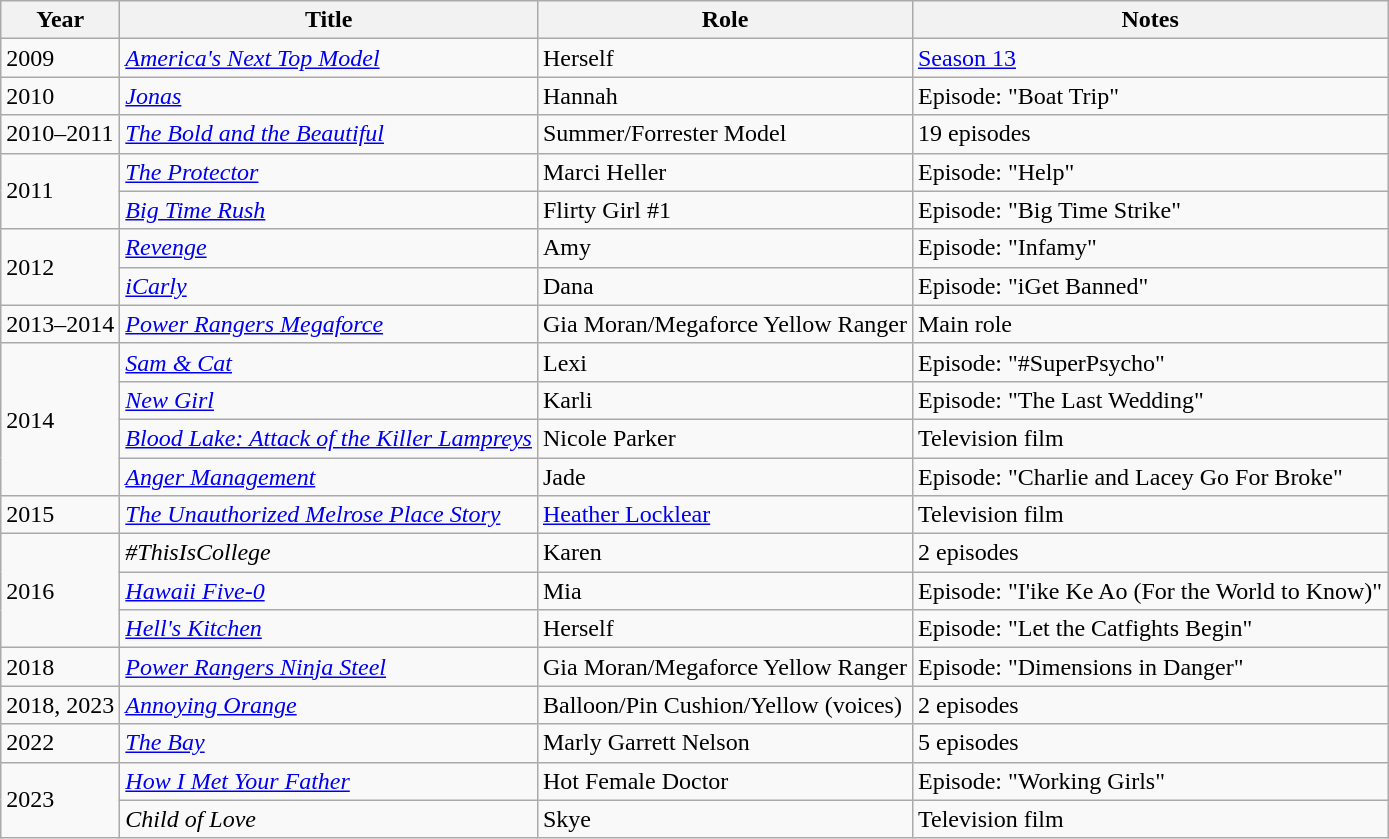<table class="wikitable sortable">
<tr>
<th>Year</th>
<th>Title</th>
<th>Role</th>
<th class="unsortable">Notes</th>
</tr>
<tr>
<td>2009</td>
<td><em><a href='#'>America's Next Top Model</a></em></td>
<td>Herself</td>
<td><a href='#'>Season 13</a></td>
</tr>
<tr>
<td>2010</td>
<td><em><a href='#'>Jonas</a></em></td>
<td>Hannah</td>
<td>Episode: "Boat Trip"</td>
</tr>
<tr>
<td>2010–2011</td>
<td><em><a href='#'>The Bold and the Beautiful</a></em></td>
<td>Summer/Forrester Model</td>
<td>19 episodes</td>
</tr>
<tr>
<td rowspan="2">2011</td>
<td><em><a href='#'>The Protector</a></em></td>
<td>Marci Heller</td>
<td>Episode: "Help"</td>
</tr>
<tr>
<td><em><a href='#'>Big Time Rush</a></em></td>
<td>Flirty Girl #1</td>
<td>Episode: "Big Time Strike"</td>
</tr>
<tr>
<td rowspan="2">2012</td>
<td><em><a href='#'>Revenge</a></em></td>
<td>Amy</td>
<td>Episode: "Infamy"</td>
</tr>
<tr>
<td><em><a href='#'>iCarly</a></em></td>
<td>Dana</td>
<td>Episode: "iGet Banned"</td>
</tr>
<tr>
<td>2013–2014</td>
<td><em><a href='#'>Power Rangers Megaforce</a></em></td>
<td>Gia Moran/Megaforce Yellow Ranger</td>
<td>Main role</td>
</tr>
<tr>
<td rowspan="4">2014</td>
<td><em><a href='#'>Sam & Cat</a></em></td>
<td>Lexi</td>
<td>Episode: "#SuperPsycho"</td>
</tr>
<tr>
<td><em><a href='#'>New Girl</a></em></td>
<td>Karli</td>
<td>Episode: "The Last Wedding"</td>
</tr>
<tr>
<td><em><a href='#'>Blood Lake: Attack of the Killer Lampreys</a></em></td>
<td>Nicole Parker</td>
<td>Television film</td>
</tr>
<tr>
<td><em><a href='#'>Anger Management</a></em></td>
<td>Jade</td>
<td>Episode: "Charlie and Lacey Go For Broke"</td>
</tr>
<tr>
<td>2015</td>
<td><em><a href='#'>The Unauthorized Melrose Place Story</a></em></td>
<td><a href='#'>Heather Locklear</a></td>
<td>Television film</td>
</tr>
<tr>
<td rowspan="3">2016</td>
<td><em>#ThisIsCollege</em></td>
<td>Karen</td>
<td>2 episodes</td>
</tr>
<tr>
<td><em><a href='#'>Hawaii Five-0</a></em></td>
<td>Mia</td>
<td>Episode: "I'ike Ke Ao (For the World to Know)"</td>
</tr>
<tr>
<td><em><a href='#'>Hell's Kitchen</a></em></td>
<td>Herself</td>
<td>Episode: "Let the Catfights Begin"</td>
</tr>
<tr>
<td>2018</td>
<td><em><a href='#'>Power Rangers Ninja Steel</a></em></td>
<td>Gia Moran/Megaforce Yellow Ranger</td>
<td>Episode: "Dimensions in Danger"</td>
</tr>
<tr>
<td>2018, 2023</td>
<td><em><a href='#'>Annoying Orange</a></em></td>
<td>Balloon/Pin Cushion/Yellow (voices)</td>
<td>2 episodes</td>
</tr>
<tr>
<td>2022</td>
<td><em><a href='#'>The Bay</a></em></td>
<td>Marly Garrett Nelson</td>
<td>5 episodes</td>
</tr>
<tr>
<td rowspan="2">2023</td>
<td><em><a href='#'>How I Met Your Father</a></em></td>
<td>Hot Female Doctor</td>
<td>Episode: "Working Girls"</td>
</tr>
<tr>
<td><em>Child of Love</em></td>
<td>Skye</td>
<td>Television film</td>
</tr>
</table>
